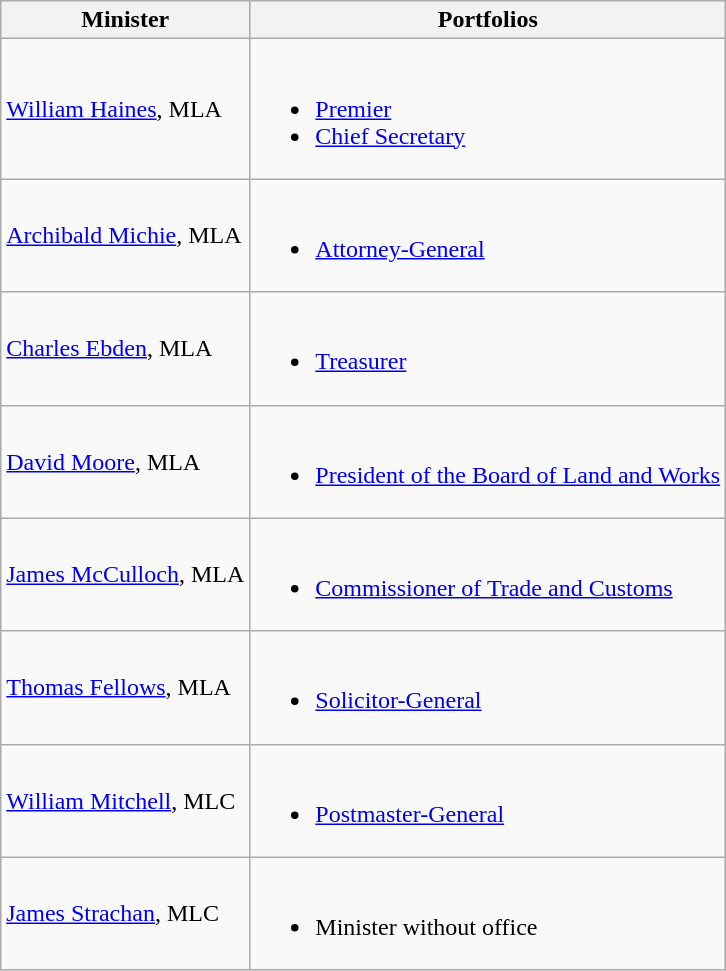<table class="wikitable">
<tr>
<th>Minister</th>
<th>Portfolios</th>
</tr>
<tr>
<td><a href='#'>William Haines</a>, MLA</td>
<td><br><ul><li><a href='#'>Premier</a></li><li><a href='#'>Chief Secretary</a></li></ul></td>
</tr>
<tr>
<td><a href='#'>Archibald Michie</a>, MLA</td>
<td><br><ul><li><a href='#'>Attorney-General</a></li></ul></td>
</tr>
<tr>
<td><a href='#'>Charles Ebden</a>, MLA</td>
<td><br><ul><li><a href='#'>Treasurer</a></li></ul></td>
</tr>
<tr>
<td><a href='#'>David Moore</a>, MLA</td>
<td><br><ul><li><a href='#'>President of the Board of Land and Works</a></li></ul></td>
</tr>
<tr>
<td><a href='#'>James McCulloch</a>, MLA</td>
<td><br><ul><li><a href='#'>Commissioner of Trade and Customs</a></li></ul></td>
</tr>
<tr>
<td><a href='#'>Thomas Fellows</a>, MLA</td>
<td><br><ul><li><a href='#'>Solicitor-General</a></li></ul></td>
</tr>
<tr>
<td><a href='#'>William Mitchell</a>, MLC</td>
<td><br><ul><li><a href='#'>Postmaster-General</a></li></ul></td>
</tr>
<tr>
<td><a href='#'>James Strachan</a>, MLC</td>
<td><br><ul><li>Minister without office</li></ul></td>
</tr>
</table>
